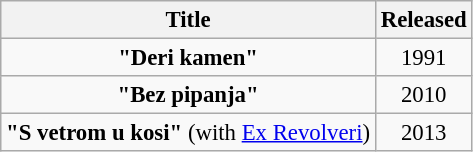<table class="wikitable" style="font-size:95%">
<tr>
<th>Title</th>
<th>Released</th>
</tr>
<tr>
<td style="text-align:center;"><strong>"Deri kamen"</strong></td>
<td style="text-align:center;">1991</td>
</tr>
<tr>
<td style="text-align:center;"><strong>"Bez pipanja"</strong></td>
<td style="text-align:center;">2010</td>
</tr>
<tr>
<td style="text-align:center;"><strong>"S vetrom u kosi"</strong> (with <a href='#'>Ex Revolveri</a>)</td>
<td style="text-align:center;">2013</td>
</tr>
</table>
